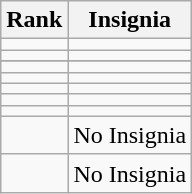<table class="wikitable">
<tr>
<th>Rank</th>
<th>Insignia</th>
</tr>
<tr>
<td></td>
<td style="text-align:center;"></td>
</tr>
<tr>
<td></td>
<td style="text-align:center;"></td>
</tr>
<tr>
</tr>
<tr>
</tr>
<tr>
<td></td>
<td style="text-align:center;"></td>
</tr>
<tr>
<td></td>
<td style="text-align:center;"></td>
</tr>
<tr>
<td></td>
<td style="text-align:center;"></td>
</tr>
<tr>
<td></td>
<td style="text-align:center;"></td>
</tr>
<tr>
<td></td>
<td style="text-align:center;"></td>
</tr>
<tr>
<td></td>
<td>No Insignia</td>
</tr>
<tr>
<td></td>
<td>No Insignia</td>
</tr>
</table>
